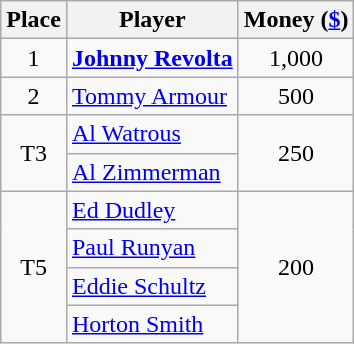<table class=wikitable>
<tr>
<th>Place</th>
<th>Player</th>
<th>Money (<a href='#'>$</a>)</th>
</tr>
<tr>
<td align=center>1</td>
<td> <strong><a href='#'>Johnny Revolta</a></strong></td>
<td align=center>1,000</td>
</tr>
<tr>
<td align=center>2</td>
<td> <a href='#'>Tommy Armour</a></td>
<td align=center>500</td>
</tr>
<tr>
<td align=center rowspan=2>T3</td>
<td> <a href='#'>Al Watrous</a></td>
<td align=center rowspan=2>250</td>
</tr>
<tr>
<td> <a href='#'>Al Zimmerman</a></td>
</tr>
<tr>
<td align=center rowspan=4>T5</td>
<td> <a href='#'>Ed Dudley</a></td>
<td align=center rowspan=4>200</td>
</tr>
<tr>
<td> <a href='#'>Paul Runyan</a></td>
</tr>
<tr>
<td> <a href='#'>Eddie Schultz</a></td>
</tr>
<tr>
<td> <a href='#'>Horton Smith</a></td>
</tr>
</table>
